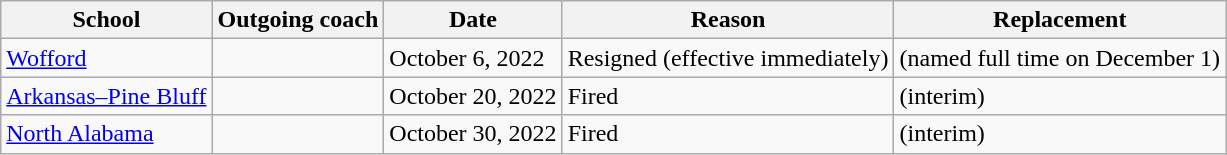<table class="wikitable sortable">
<tr>
<th>School</th>
<th>Outgoing coach</th>
<th>Date</th>
<th>Reason</th>
<th>Replacement</th>
</tr>
<tr>
<td><a href='#'>Wofford</a></td>
<td></td>
<td>October 6, 2022</td>
<td>Resigned (effective immediately)</td>
<td> (named full time on December 1)</td>
</tr>
<tr>
<td><a href='#'>Arkansas–Pine Bluff</a></td>
<td></td>
<td>October 20, 2022</td>
<td>Fired</td>
<td> (interim)</td>
</tr>
<tr>
<td><a href='#'>North Alabama</a></td>
<td></td>
<td>October 30, 2022</td>
<td>Fired</td>
<td> (interim)</td>
</tr>
</table>
